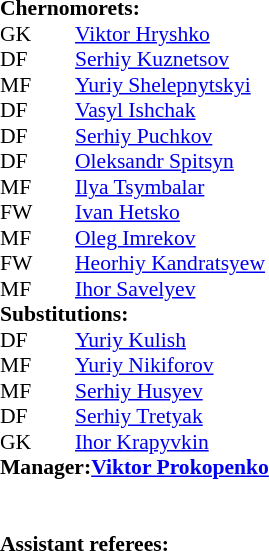<table style="font-size: 90%" cellspacing="0" cellpadding="0">
<tr>
<td colspan="4"><br><strong>Chernomorets:</strong></td>
</tr>
<tr>
<th width="25"></th>
<th width="25"></th>
</tr>
<tr>
<td>GK</td>
<td></td>
<td><a href='#'>Viktor Hryshko</a></td>
<td></td>
<td></td>
</tr>
<tr>
<td>DF</td>
<td></td>
<td><a href='#'>Serhiy Kuznetsov</a></td>
</tr>
<tr>
<td>MF</td>
<td></td>
<td><a href='#'>Yuriy Shelepnytskyi</a></td>
<td></td>
<td></td>
</tr>
<tr>
<td>DF</td>
<td></td>
<td><a href='#'>Vasyl Ishchak</a></td>
<td></td>
</tr>
<tr>
<td>DF</td>
<td></td>
<td><a href='#'>Serhiy Puchkov</a></td>
<td></td>
<td></td>
</tr>
<tr>
<td>DF</td>
<td></td>
<td><a href='#'>Oleksandr Spitsyn</a></td>
<td></td>
<td></td>
</tr>
<tr>
<td>MF</td>
<td></td>
<td><a href='#'>Ilya Tsymbalar</a></td>
<td></td>
<td></td>
</tr>
<tr>
<td>FW</td>
<td></td>
<td><a href='#'>Ivan Hetsko</a></td>
<td></td>
<td></td>
</tr>
<tr>
<td>MF</td>
<td></td>
<td><a href='#'>Oleg Imrekov</a></td>
<td></td>
<td></td>
</tr>
<tr>
<td>FW</td>
<td></td>
<td><a href='#'>Heorhiy Kandratsyew</a></td>
</tr>
<tr>
<td>MF</td>
<td></td>
<td><a href='#'>Ihor Savelyev</a></td>
<td></td>
</tr>
<tr>
<td colspan="4"><strong>Substitutions:</strong></td>
</tr>
<tr>
<td>DF</td>
<td></td>
<td><a href='#'>Yuriy Kulish</a></td>
<td></td>
<td></td>
</tr>
<tr>
<td>MF</td>
<td></td>
<td><a href='#'>Yuriy Nikiforov</a></td>
<td></td>
<td></td>
</tr>
<tr>
<td>MF</td>
<td></td>
<td><a href='#'>Serhiy Husyev</a></td>
<td></td>
<td></td>
</tr>
<tr>
<td>DF</td>
<td></td>
<td><a href='#'>Serhiy Tretyak</a></td>
<td></td>
<td></td>
</tr>
<tr>
<td>GK</td>
<td></td>
<td><a href='#'>Ihor Krapyvkin</a></td>
<td></td>
<td></td>
</tr>
<tr>
<td colspan=3><strong>Manager:<a href='#'>Viktor Prokopenko</a></strong></td>
</tr>
<tr>
<td colspan=4><br><br><strong>Assistant referees:</strong></td>
</tr>
</table>
